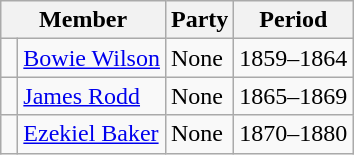<table class="wikitable">
<tr>
<th colspan="2">Member</th>
<th>Party</th>
<th>Period</th>
</tr>
<tr>
<td> </td>
<td><a href='#'>Bowie Wilson</a></td>
<td>None</td>
<td>1859–1864</td>
</tr>
<tr>
<td> </td>
<td><a href='#'>James Rodd</a></td>
<td>None</td>
<td>1865–1869</td>
</tr>
<tr>
<td> </td>
<td><a href='#'>Ezekiel Baker</a></td>
<td>None</td>
<td>1870–1880</td>
</tr>
</table>
